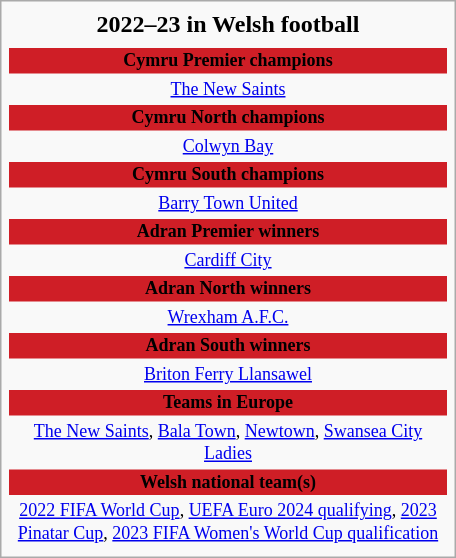<table class="infobox football" style="width: 19em; text-align: center;">
<tr>
<th colspan=3 style="font-size: 16px;">2022–23 in Welsh football</th>
</tr>
<tr>
<td colspan=3 style="font-size: 11px; line-height: 14px;"></td>
</tr>
<tr>
<td colspan=3 style="font-size: 12px; background: #CF1E26;"><strong>Cymru Premier champions</strong></td>
</tr>
<tr>
<td colspan=3 style="font-size: 12px;"><a href='#'>The New Saints</a></td>
</tr>
<tr>
<td colspan=3 style="font-size: 12px; background: #CF1E26;"><strong>Cymru North champions</strong></td>
</tr>
<tr>
<td colspan=3 style="font-size: 12px;"><a href='#'>Colwyn Bay</a></td>
</tr>
<tr>
<td colspan=3 style="font-size: 12px; background: #CF1E26;"><strong>Cymru South champions</strong></td>
</tr>
<tr>
<td colspan=3 style="font-size: 12px;"><a href='#'>Barry Town United</a></td>
</tr>
<tr>
<td colspan=3 style="font-size: 12px; background: #CF1E26;"><strong>Adran Premier winners</strong></td>
</tr>
<tr>
<td colspan=3 style="font-size: 12px;"><a href='#'>Cardiff City</a></td>
</tr>
<tr>
<td colspan=3 style="font-size: 12px; background: #CF1E26;"><strong>Adran North winners</strong></td>
</tr>
<tr>
<td colspan=3 style="font-size: 12px;"><a href='#'>Wrexham A.F.C.</a></td>
</tr>
<tr>
<td colspan=3 style="font-size: 12px; background: #CF1E26;"><strong>Adran South winners</strong></td>
</tr>
<tr>
<td colspan=3 style="font-size: 12px;"><a href='#'>Briton Ferry Llansawel</a></td>
</tr>
<tr>
<td colspan=3 style="font-size: 12px; background: #CF1E26;"><strong>Teams in Europe</strong></td>
</tr>
<tr>
<td colspan=3 style="font-size: 12px;"><a href='#'>The New Saints</a>, <a href='#'>Bala Town</a>, <a href='#'>Newtown</a>, <a href='#'>Swansea City Ladies</a></td>
</tr>
<tr>
<td colspan=3 style="font-size: 12px; background: #CF1E26;"><strong>Welsh national team(s)</strong></td>
</tr>
<tr>
<td colspan=3 style="font-size: 12px;"><a href='#'>2022 FIFA World Cup</a>, <a href='#'>UEFA Euro 2024 qualifying</a>, <a href='#'>2023 Pinatar Cup</a>, <a href='#'>2023 FIFA Women's World Cup qualification</a></td>
</tr>
<tr>
</tr>
</table>
